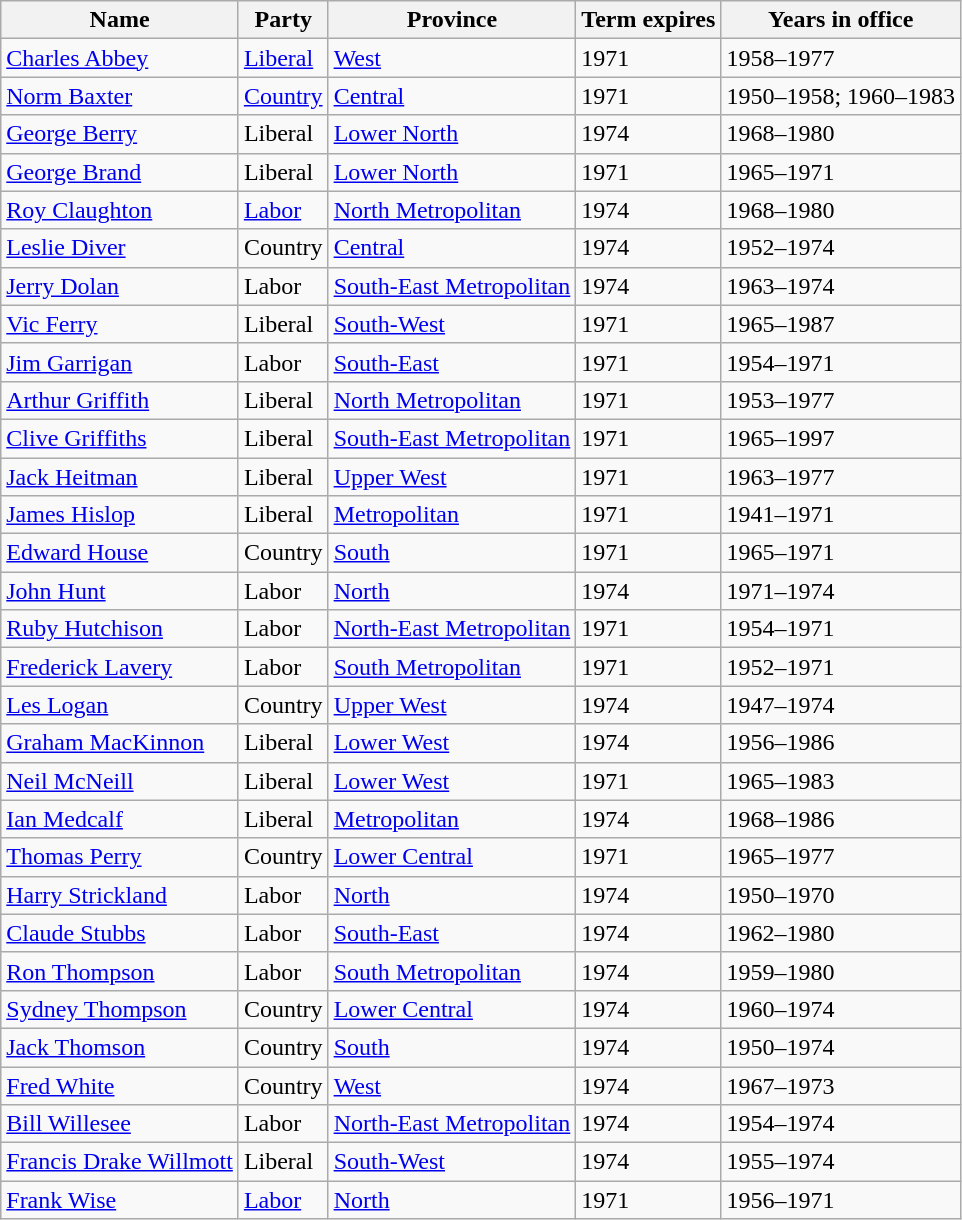<table class="wikitable sortable">
<tr>
<th><strong>Name</strong></th>
<th><strong>Party</strong></th>
<th><strong>Province</strong></th>
<th><strong>Term expires</strong></th>
<th><strong>Years in office</strong></th>
</tr>
<tr>
<td><a href='#'>Charles Abbey</a></td>
<td><a href='#'>Liberal</a></td>
<td><a href='#'>West</a></td>
<td>1971</td>
<td>1958–1977</td>
</tr>
<tr>
<td><a href='#'>Norm Baxter</a></td>
<td><a href='#'>Country</a></td>
<td><a href='#'>Central</a></td>
<td>1971</td>
<td>1950–1958; 1960–1983</td>
</tr>
<tr>
<td><a href='#'>George Berry</a></td>
<td>Liberal</td>
<td><a href='#'>Lower North</a></td>
<td>1974</td>
<td>1968–1980</td>
</tr>
<tr>
<td><a href='#'>George Brand</a></td>
<td>Liberal</td>
<td><a href='#'>Lower North</a></td>
<td>1971</td>
<td>1965–1971</td>
</tr>
<tr>
<td><a href='#'>Roy Claughton</a></td>
<td><a href='#'>Labor</a></td>
<td><a href='#'>North Metropolitan</a></td>
<td>1974</td>
<td>1968–1980</td>
</tr>
<tr>
<td><a href='#'>Leslie Diver</a></td>
<td>Country</td>
<td><a href='#'>Central</a></td>
<td>1974</td>
<td>1952–1974</td>
</tr>
<tr>
<td><a href='#'>Jerry Dolan</a></td>
<td>Labor</td>
<td><a href='#'>South-East Metropolitan</a></td>
<td>1974</td>
<td>1963–1974</td>
</tr>
<tr>
<td><a href='#'>Vic Ferry</a></td>
<td>Liberal</td>
<td><a href='#'>South-West</a></td>
<td>1971</td>
<td>1965–1987</td>
</tr>
<tr>
<td><a href='#'>Jim Garrigan</a></td>
<td>Labor</td>
<td><a href='#'>South-East</a></td>
<td>1971</td>
<td>1954–1971</td>
</tr>
<tr>
<td><a href='#'>Arthur Griffith</a></td>
<td>Liberal</td>
<td><a href='#'>North Metropolitan</a></td>
<td>1971</td>
<td>1953–1977</td>
</tr>
<tr>
<td><a href='#'>Clive Griffiths</a></td>
<td>Liberal</td>
<td><a href='#'>South-East Metropolitan</a></td>
<td>1971</td>
<td>1965–1997</td>
</tr>
<tr>
<td><a href='#'>Jack Heitman</a></td>
<td>Liberal</td>
<td><a href='#'>Upper West</a></td>
<td>1971</td>
<td>1963–1977</td>
</tr>
<tr>
<td><a href='#'>James Hislop</a></td>
<td>Liberal</td>
<td><a href='#'>Metropolitan</a></td>
<td>1971</td>
<td>1941–1971</td>
</tr>
<tr>
<td><a href='#'>Edward House</a></td>
<td>Country</td>
<td><a href='#'>South</a></td>
<td>1971</td>
<td>1965–1971</td>
</tr>
<tr>
<td><a href='#'>John Hunt</a></td>
<td>Labor</td>
<td><a href='#'>North</a></td>
<td>1974</td>
<td>1971–1974</td>
</tr>
<tr>
<td><a href='#'>Ruby Hutchison</a></td>
<td>Labor</td>
<td><a href='#'>North-East Metropolitan</a></td>
<td>1971</td>
<td>1954–1971</td>
</tr>
<tr>
<td><a href='#'>Frederick Lavery</a></td>
<td>Labor</td>
<td><a href='#'>South Metropolitan</a></td>
<td>1971</td>
<td>1952–1971</td>
</tr>
<tr>
<td><a href='#'>Les Logan</a></td>
<td>Country</td>
<td><a href='#'>Upper West</a></td>
<td>1974</td>
<td>1947–1974</td>
</tr>
<tr>
<td><a href='#'>Graham MacKinnon</a></td>
<td>Liberal</td>
<td><a href='#'>Lower West</a></td>
<td>1974</td>
<td>1956–1986</td>
</tr>
<tr>
<td><a href='#'>Neil McNeill</a></td>
<td>Liberal</td>
<td><a href='#'>Lower West</a></td>
<td>1971</td>
<td>1965–1983</td>
</tr>
<tr>
<td><a href='#'>Ian Medcalf</a></td>
<td>Liberal</td>
<td><a href='#'>Metropolitan</a></td>
<td>1974</td>
<td>1968–1986</td>
</tr>
<tr>
<td><a href='#'>Thomas Perry</a></td>
<td>Country</td>
<td><a href='#'>Lower Central</a></td>
<td>1971</td>
<td>1965–1977</td>
</tr>
<tr>
<td><a href='#'>Harry Strickland</a></td>
<td>Labor</td>
<td><a href='#'>North</a></td>
<td>1974</td>
<td>1950–1970</td>
</tr>
<tr>
<td><a href='#'>Claude Stubbs</a></td>
<td>Labor</td>
<td><a href='#'>South-East</a></td>
<td>1974</td>
<td>1962–1980</td>
</tr>
<tr>
<td><a href='#'>Ron Thompson</a></td>
<td>Labor</td>
<td><a href='#'>South Metropolitan</a></td>
<td>1974</td>
<td>1959–1980</td>
</tr>
<tr>
<td><a href='#'>Sydney Thompson</a></td>
<td>Country</td>
<td><a href='#'>Lower Central</a></td>
<td>1974</td>
<td>1960–1974</td>
</tr>
<tr>
<td><a href='#'>Jack Thomson</a></td>
<td>Country</td>
<td><a href='#'>South</a></td>
<td>1974</td>
<td>1950–1974</td>
</tr>
<tr>
<td><a href='#'>Fred White</a></td>
<td>Country</td>
<td><a href='#'>West</a></td>
<td>1974</td>
<td>1967–1973</td>
</tr>
<tr>
<td><a href='#'>Bill Willesee</a></td>
<td>Labor</td>
<td><a href='#'>North-East Metropolitan</a></td>
<td>1974</td>
<td>1954–1974</td>
</tr>
<tr>
<td><a href='#'>Francis Drake Willmott</a></td>
<td>Liberal</td>
<td><a href='#'>South-West</a></td>
<td>1974</td>
<td>1955–1974</td>
</tr>
<tr>
<td><a href='#'>Frank Wise</a></td>
<td><a href='#'>Labor</a></td>
<td><a href='#'>North</a></td>
<td>1971</td>
<td>1956–1971</td>
</tr>
</table>
